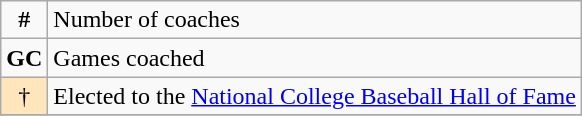<table class="wikitable">
<tr>
<td align="center"><strong>#</strong></td>
<td>Number of coaches</td>
</tr>
<tr>
<td><strong>GC</strong></td>
<td>Games coached</td>
</tr>
<tr>
<td bgcolor=#FFE6BD align="center">†</td>
<td>Elected to the <a href='#'>National College Baseball Hall of Fame</a></td>
</tr>
<tr>
</tr>
</table>
